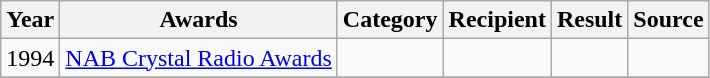<table class="wikitable">
<tr>
<th>Year</th>
<th>Awards</th>
<th>Category</th>
<th>Recipient</th>
<th>Result</th>
<th>Source</th>
</tr>
<tr>
<td rowspan="1">1994</td>
<td rowspan="1"><a href='#'>NAB Crystal Radio Awards</a></td>
<td></td>
<td></td>
<td></td>
<td></td>
</tr>
<tr>
</tr>
</table>
